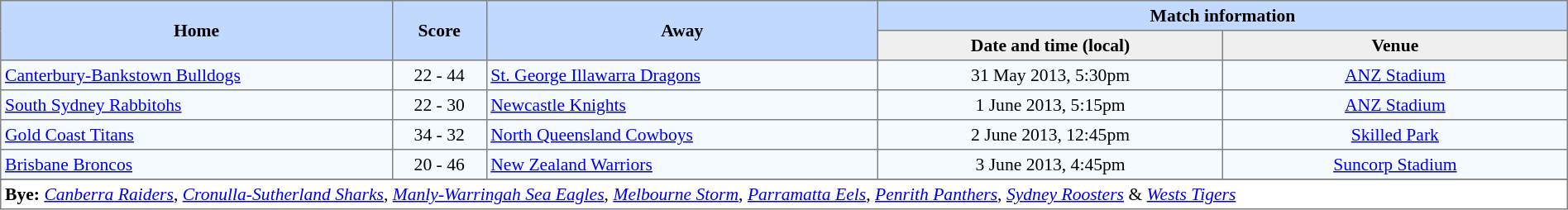<table border="1" cellpadding="3" cellspacing="0" style="border-collapse:collapse; font-size:90%; width:100%;">
<tr bgcolor=#C1D8FF>
<th rowspan=2 width=25%>Home</th>
<th rowspan=2 width=6%>Score</th>
<th rowspan=2 width=25%>Away</th>
<th colspan=6>Match information</th>
</tr>
<tr bgcolor=#EFEFEF>
<th width=22%>Date and time (local)</th>
<th width=22%>Venue</th>
</tr>
<tr style="text-align:center; background:#f5faff;">
<td align=left> <a href='#'>Canterbury-Bankstown Bulldogs</a></td>
<td>22 - 44</td>
<td align=left> <a href='#'>St. George Illawarra Dragons</a></td>
<td>31 May 2013, 5:30pm</td>
<td><a href='#'>ANZ Stadium</a></td>
</tr>
<tr style="text-align:center; background:#f5faff;">
<td align=left> <a href='#'>South Sydney Rabbitohs</a></td>
<td>22 - 30</td>
<td align=left> <a href='#'>Newcastle Knights</a></td>
<td>1 June 2013, 5:15pm</td>
<td><a href='#'>ANZ Stadium</a></td>
</tr>
<tr style="text-align:center; background:#f5faff;">
<td align=left> <a href='#'>Gold Coast Titans</a></td>
<td>34 - 32</td>
<td align=left> <a href='#'>North Queensland Cowboys</a></td>
<td>2 June 2013, 12:45pm</td>
<td><a href='#'>Skilled Park</a></td>
</tr>
<tr style="text-align:center; background:#f5faff;">
<td align=left> <a href='#'>Brisbane Broncos</a></td>
<td>20 - 46</td>
<td align=left> <a href='#'>New Zealand Warriors</a></td>
<td>3 June 2013, 4:45pm</td>
<td><a href='#'>Suncorp Stadium</a></td>
</tr>
<tr style="text-align:center; background:#f5faff;">
</tr>
<tr>
<td colspan="7" align="left"><strong>Bye:</strong> <em><a href='#'>Canberra Raiders</a></em>, <em><a href='#'>Cronulla-Sutherland Sharks</a></em>, <em><a href='#'>Manly-Warringah Sea Eagles</a></em>, <em><a href='#'>Melbourne Storm</a></em>, <em><a href='#'>Parramatta Eels</a></em>, <em><a href='#'>Penrith Panthers</a></em>, <em><a href='#'>Sydney Roosters</a></em> & <em><a href='#'>Wests Tigers</a></em></td>
</tr>
</table>
